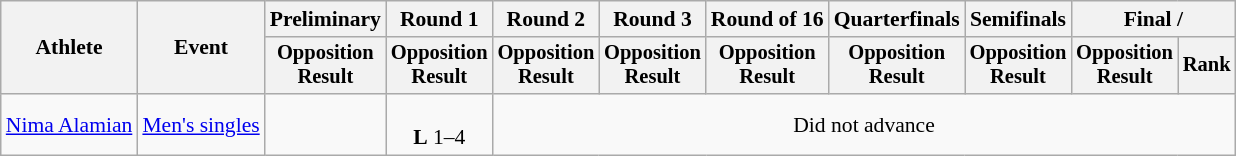<table class="wikitable" style="font-size:90%;">
<tr>
<th rowspan=2>Athlete</th>
<th rowspan=2>Event</th>
<th>Preliminary</th>
<th>Round 1</th>
<th>Round 2</th>
<th>Round 3</th>
<th>Round of 16</th>
<th>Quarterfinals</th>
<th>Semifinals</th>
<th colspan=2>Final / </th>
</tr>
<tr style="font-size:95%">
<th>Opposition<br>Result</th>
<th>Opposition<br>Result</th>
<th>Opposition<br>Result</th>
<th>Opposition<br>Result</th>
<th>Opposition<br>Result</th>
<th>Opposition<br>Result</th>
<th>Opposition<br>Result</th>
<th>Opposition<br>Result</th>
<th>Rank</th>
</tr>
<tr align=center>
<td align=left><a href='#'>Nima Alamian</a></td>
<td align=left><a href='#'>Men's singles</a></td>
<td></td>
<td><br><strong>L</strong> 1–4</td>
<td colspan="7">Did not advance</td>
</tr>
</table>
